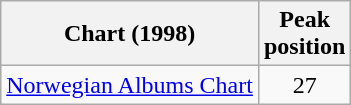<table class="wikitable">
<tr>
<th>Chart (1998)</th>
<th>Peak<br>position</th>
</tr>
<tr>
<td><a href='#'>Norwegian Albums Chart</a></td>
<td align="center">27</td>
</tr>
</table>
